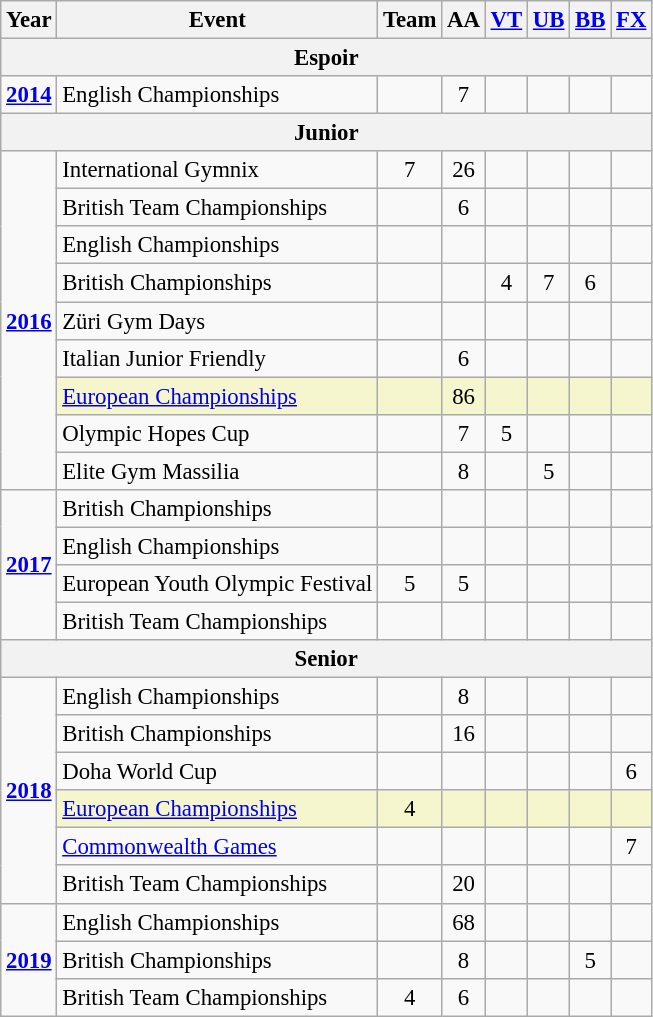<table class="wikitable" style="text-align:center; font-size:95%;">
<tr>
<th align="center">Year</th>
<th align="center">Event</th>
<th>Team</th>
<th>AA</th>
<th><a href='#'>VT</a></th>
<th><a href='#'>UB</a></th>
<th><a href='#'>BB</a></th>
<th><a href='#'>FX</a></th>
</tr>
<tr>
<th colspan="8"><strong>Espoir</strong></th>
</tr>
<tr>
<td rowspan="1"><strong><a href='#'>2014</a></strong></td>
<td align="left">English Championships</td>
<td></td>
<td>7</td>
<td></td>
<td></td>
<td></td>
<td></td>
</tr>
<tr>
<th colspan="8"><strong>Junior</strong></th>
</tr>
<tr>
<td rowspan="9"><strong><a href='#'>2016</a></strong></td>
<td align="left">International Gymnix</td>
<td>7</td>
<td>26</td>
<td></td>
<td></td>
<td></td>
<td></td>
</tr>
<tr>
<td align="left">British Team Championships</td>
<td></td>
<td>6</td>
<td></td>
<td></td>
<td></td>
<td></td>
</tr>
<tr>
<td align="left">English Championships</td>
<td></td>
<td></td>
<td></td>
<td></td>
<td></td>
<td></td>
</tr>
<tr>
<td align="left">British Championships</td>
<td></td>
<td></td>
<td>4</td>
<td>7</td>
<td>6</td>
<td></td>
</tr>
<tr>
<td align="left">Züri Gym Days</td>
<td></td>
<td></td>
<td></td>
<td></td>
<td></td>
<td></td>
</tr>
<tr>
<td align="left">Italian Junior Friendly</td>
<td></td>
<td>6</td>
<td></td>
<td></td>
<td></td>
<td></td>
</tr>
<tr bgcolor="#F5F6CE">
<td align="left"><a href='#'>European Championships</a></td>
<td></td>
<td>86</td>
<td></td>
<td></td>
<td></td>
<td></td>
</tr>
<tr>
<td align="left">Olympic Hopes Cup</td>
<td></td>
<td>7</td>
<td>5</td>
<td></td>
<td></td>
<td></td>
</tr>
<tr>
<td align="left">Elite Gym Massilia</td>
<td></td>
<td>8</td>
<td></td>
<td>5</td>
<td></td>
<td></td>
</tr>
<tr>
<td rowspan="4"><strong><a href='#'>2017</a></strong></td>
<td align="left">British Championships</td>
<td></td>
<td></td>
<td></td>
<td></td>
<td></td>
<td></td>
</tr>
<tr>
<td align="left">English Championships</td>
<td></td>
<td></td>
<td></td>
<td></td>
<td></td>
<td></td>
</tr>
<tr>
<td align="left">European Youth Olympic Festival</td>
<td>5</td>
<td>5</td>
<td></td>
<td></td>
<td></td>
<td></td>
</tr>
<tr>
<td align="left">British Team Championships</td>
<td></td>
<td></td>
<td></td>
<td></td>
<td></td>
<td></td>
</tr>
<tr>
<th colspan="8"><strong>Senior</strong></th>
</tr>
<tr>
<td rowspan="6"><strong><a href='#'>2018</a></strong></td>
<td align="left">English Championships</td>
<td></td>
<td>8</td>
<td></td>
<td></td>
<td></td>
<td></td>
</tr>
<tr>
<td align="left">British Championships</td>
<td></td>
<td>16</td>
<td></td>
<td></td>
<td></td>
<td></td>
</tr>
<tr>
<td align="left">Doha World Cup</td>
<td></td>
<td></td>
<td></td>
<td></td>
<td></td>
<td>6</td>
</tr>
<tr bgcolor="#F5F6CE">
<td align="left"><a href='#'>European Championships</a></td>
<td>4</td>
<td></td>
<td></td>
<td></td>
<td></td>
<td></td>
</tr>
<tr>
<td align="left"><a href='#'>Commonwealth Games</a></td>
<td></td>
<td></td>
<td></td>
<td></td>
<td></td>
<td>7</td>
</tr>
<tr>
<td align="left">British Team Championships</td>
<td></td>
<td>20</td>
<td></td>
<td></td>
<td></td>
<td></td>
</tr>
<tr>
<td rowspan="3"><strong><a href='#'>2019</a></strong></td>
<td align="left">English Championships</td>
<td></td>
<td>68</td>
<td></td>
<td></td>
<td></td>
<td></td>
</tr>
<tr>
<td align="left">British Championships</td>
<td></td>
<td>8</td>
<td></td>
<td></td>
<td>5</td>
<td></td>
</tr>
<tr>
<td align="left">British Team Championships</td>
<td>4</td>
<td>6</td>
<td></td>
<td></td>
<td></td>
<td></td>
</tr>
</table>
